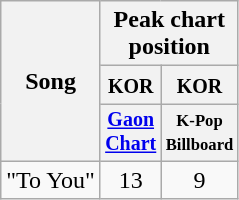<table class="wikitable sortable" style="text-align:center;">
<tr>
<th rowspan="3">Song</th>
<th colspan="9">Peak chart position</th>
</tr>
<tr>
<th colspan="1" width="30"><small>KOR</small></th>
<th colspan="1" width="30"><small>KOR</small></th>
</tr>
<tr style="font-size:smaller;">
<th><a href='#'>Gaon Chart</a></th>
<th width="30"><small>K-Pop Billboard</small></th>
</tr>
<tr>
<td align="left">"To You"</td>
<td>13</td>
<td>9</td>
</tr>
</table>
